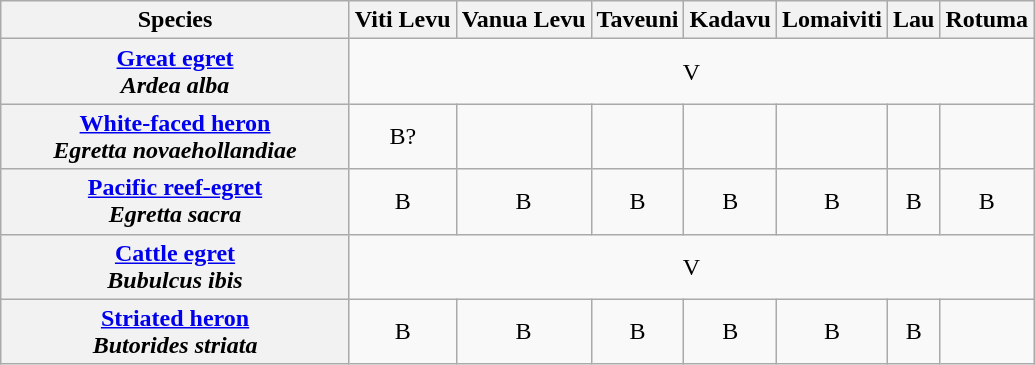<table class="wikitable" style="text-align:center">
<tr>
<th width="225">Species</th>
<th>Viti Levu</th>
<th>Vanua Levu</th>
<th>Taveuni</th>
<th>Kadavu</th>
<th>Lomaiviti</th>
<th>Lau</th>
<th>Rotuma</th>
</tr>
<tr>
<th><a href='#'>Great egret</a><br><em>Ardea alba</em></th>
<td colspan="8" align="center">V</td>
</tr>
<tr>
<th><a href='#'>White-faced heron</a><br><em>Egretta novaehollandiae</em></th>
<td>B?</td>
<td></td>
<td></td>
<td></td>
<td></td>
<td></td>
<td></td>
</tr>
<tr>
<th><a href='#'>Pacific reef-egret</a><br><em>Egretta sacra</em></th>
<td>B</td>
<td>B</td>
<td>B</td>
<td>B</td>
<td>B</td>
<td>B</td>
<td>B</td>
</tr>
<tr>
<th><a href='#'>Cattle egret</a><br><em>Bubulcus ibis</em></th>
<td colspan="8" align="center">V</td>
</tr>
<tr>
<th><a href='#'>Striated heron</a><br><em>Butorides striata</em></th>
<td>B</td>
<td>B</td>
<td>B</td>
<td>B</td>
<td>B</td>
<td>B</td>
<td></td>
</tr>
</table>
